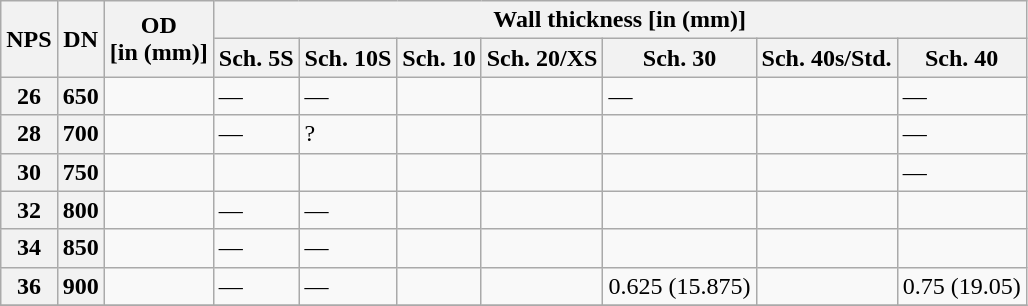<table class="wikitable">
<tr>
<th rowspan="2">NPS</th>
<th rowspan="2">DN</th>
<th rowspan="2">OD<br>[in (mm)]</th>
<th colspan="8">Wall thickness [in (mm)]</th>
</tr>
<tr>
<th>Sch. 5S</th>
<th>Sch. 10S</th>
<th>Sch. 10</th>
<th>Sch. 20/XS</th>
<th>Sch. 30</th>
<th>Sch. 40s/Std.</th>
<th>Sch. 40</th>
</tr>
<tr>
<th>26</th>
<th>650</th>
<td></td>
<td>—</td>
<td>—</td>
<td></td>
<td></td>
<td>—</td>
<td></td>
<td>—</td>
</tr>
<tr>
<th>28</th>
<th>700</th>
<td></td>
<td>—</td>
<td>?</td>
<td></td>
<td></td>
<td></td>
<td></td>
<td>—</td>
</tr>
<tr>
<th>30</th>
<th>750</th>
<td></td>
<td></td>
<td></td>
<td></td>
<td></td>
<td></td>
<td></td>
<td>—</td>
</tr>
<tr>
<th>32</th>
<th>800</th>
<td></td>
<td>—</td>
<td>—</td>
<td></td>
<td></td>
<td></td>
<td></td>
<td></td>
</tr>
<tr>
<th>34</th>
<th>850</th>
<td></td>
<td>—</td>
<td>—</td>
<td></td>
<td></td>
<td></td>
<td></td>
<td></td>
</tr>
<tr>
<th>36</th>
<th>900</th>
<td></td>
<td>—</td>
<td>—</td>
<td></td>
<td></td>
<td>0.625 (15.875)</td>
<td></td>
<td>0.75 (19.05)</td>
</tr>
<tr>
</tr>
</table>
